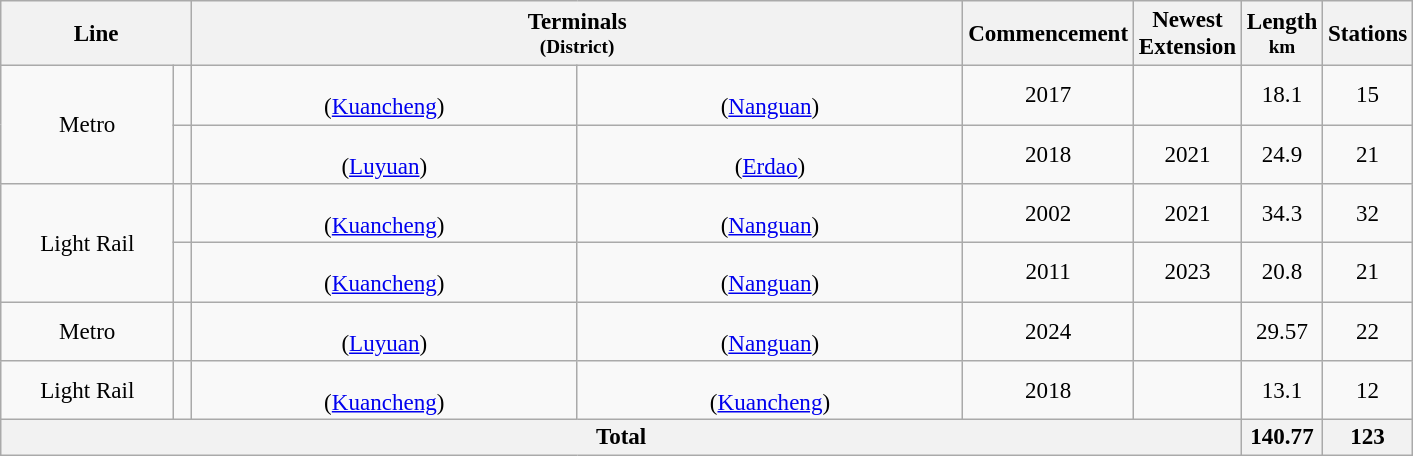<table class="wikitable " style="cell-padding:1.5; font-size:96%; text-align:center;">
<tr>
<th colspan="2" data-sort-type="text" style="width:120px;">Line</th>
<th colspan="2" class="unsortable" style="width:500px; line-height:1.05">Terminals<br><small>(District)</small></th>
<th>Commencement</th>
<th>Newest<br>Extension</th>
<th style="line-height:1.05">Length<br><small>km</small></th>
<th style="line-height:1.05">Stations</th>
</tr>
<tr>
<td rowspan="2" style="text-align:center; line-height:1.05">Metro</td>
<td style="text-align:center; line-height:1.05"></td>
<td style="text-align:center; width:250px; line-height:1.05"><strong></strong><br>(<a href='#'>Kuancheng</a>)</td>
<td style="text-align:center; width:250px; line-height:1.05"><strong></strong><br>(<a href='#'>Nanguan</a>)</td>
<td>2017</td>
<td></td>
<td>18.1</td>
<td>15</td>
</tr>
<tr>
<td style="text-align:center; line-height:1.05"></td>
<td style="text-align:center; width:250px; line-height:1.05"><strong></strong><br>(<a href='#'>Luyuan</a>)</td>
<td style="text-align:center; width:250px; line-height:1.05"><strong></strong><br>(<a href='#'>Erdao</a>)</td>
<td>2018</td>
<td>2021</td>
<td>24.9</td>
<td>21</td>
</tr>
<tr>
<td rowspan="2" style="text-align:center; line-height:1.05">Light Rail</td>
<td style="text-align:center; line-height:1.05"></td>
<td style="text-align:center; width:250px; line-height:1.05"><strong></strong><br>(<a href='#'>Kuancheng</a>)</td>
<td style="text-align:center; width:250px; line-height:1.05"><strong></strong><br>(<a href='#'>Nanguan</a>)</td>
<td style="text-align:center; line-height:1.05">2002</td>
<td style="text-align:center; line-height:1.05">2021</td>
<td style="text-align:center; line-height:1.05">34.3</td>
<td style="text-align:center; line-height:1.05">32</td>
</tr>
<tr>
<td style="text-align:center; line-height:1.05"></td>
<td style="text-align:center; width:250px; line-height:1.05"><strong></strong><br>(<a href='#'>Kuancheng</a>)</td>
<td style="text-align:center; width:250px; line-height:1.05"><strong></strong><br>(<a href='#'>Nanguan</a>)</td>
<td>2011</td>
<td>2023</td>
<td>20.8</td>
<td>21</td>
</tr>
<tr>
<td rowspan="1" style="text-align:center; line-height:1.05">Metro</td>
<td style="text-align:center; line-height:1.05"></td>
<td style="text-align:center; line-height:1.05"><strong></strong><br>(<a href='#'>Luyuan</a>)</td>
<td style="text-align:center; line-height:1.05"><strong></strong><br>(<a href='#'>Nanguan</a>)</td>
<td>2024</td>
<td></td>
<td>29.57</td>
<td>22</td>
</tr>
<tr>
<td style="text-align:center; line-height:1.05">Light Rail</td>
<td style="text-align:center; line-height:1.05"></td>
<td style="text-align:center; width:250px; line-height:1.05"><strong></strong><br>(<a href='#'>Kuancheng</a>)</td>
<td style="text-align:center; width:250px; line-height:1.05"><strong></strong><br>(<a href='#'>Kuancheng</a>)</td>
<td>2018</td>
<td></td>
<td>13.1</td>
<td>12</td>
</tr>
<tr class="sortbottom">
<th style="text-align:center; line-height:1.05" colspan="6">Total</th>
<th style="text-align:center; line-height:1.05">140.77</th>
<th style="text-align:center; line-height:1.05">123</th>
</tr>
</table>
